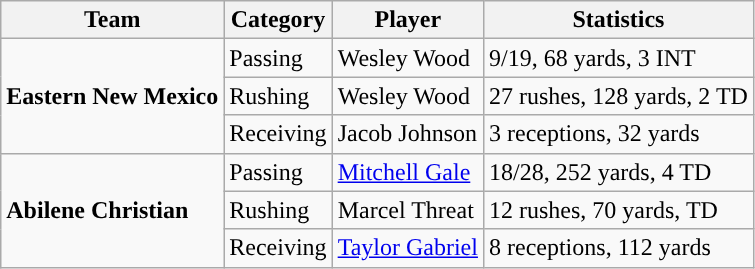<table class="wikitable" style="float: left;">
<tr>
<th>Team</th>
<th>Category</th>
<th>Player</th>
<th>Statistics</th>
</tr>
<tr>
<td rowspan=3><strong>Eastern New Mexico</strong></td>
<td>Passing</td>
<td>Wesley Wood</td>
<td>9/19, 68 yards, 3 INT</td>
</tr>
<tr>
<td>Rushing</td>
<td>Wesley Wood</td>
<td>27 rushes, 128 yards, 2 TD</td>
</tr>
<tr>
<td>Receiving</td>
<td>Jacob Johnson</td>
<td>3 receptions, 32 yards</td>
</tr>
<tr>
<td rowspan=3><strong>Abilene Christian</strong></td>
<td>Passing</td>
<td><a href='#'>Mitchell Gale</a></td>
<td>18/28, 252 yards, 4 TD</td>
</tr>
<tr>
<td>Rushing</td>
<td>Marcel Threat</td>
<td>12 rushes, 70 yards, TD</td>
</tr>
<tr>
<td>Receiving</td>
<td><a href='#'>Taylor Gabriel</a></td>
<td>8 receptions, 112 yards</td>
</tr>
</table>
